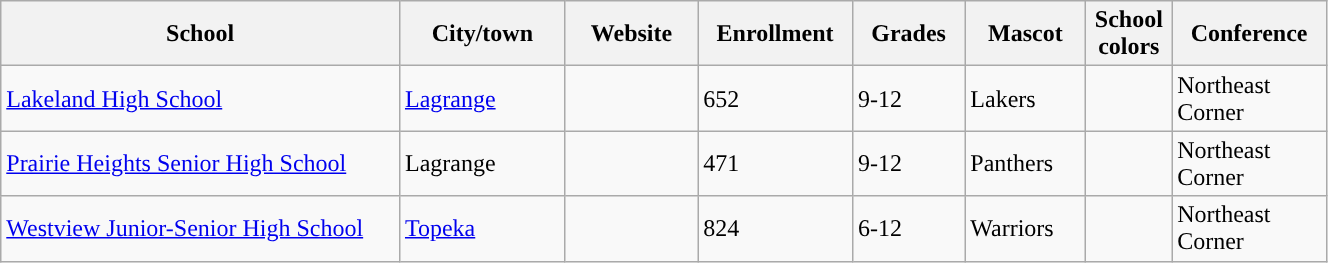<table class="wikitable sortable" width="70%">
<tr>
<th width="20%">School</th>
<th width="08%">City/town</th>
<th width="06%">Website</th>
<th width="04%">Enrollment</th>
<th width="04%">Grades</th>
<th width="04%">Mascot</th>
<th width=01%>School colors</th>
<th width="04%">Conference</th>
</tr>
<tr>
<td><a href='#'>Lakeland High School</a></td>
<td><a href='#'>Lagrange</a></td>
<td></td>
<td>652</td>
<td>9-12</td>
<td>Lakers</td>
<td>  </td>
<td>Northeast Corner</td>
</tr>
<tr>
<td><a href='#'>Prairie Heights Senior High School</a></td>
<td>Lagrange</td>
<td></td>
<td>471</td>
<td>9-12</td>
<td>Panthers</td>
<td>  </td>
<td>Northeast Corner</td>
</tr>
<tr>
<td><a href='#'>Westview Junior-Senior High School</a></td>
<td><a href='#'>Topeka</a></td>
<td></td>
<td>824</td>
<td>6-12</td>
<td>Warriors</td>
<td>  </td>
<td>Northeast Corner</td>
</tr>
</table>
